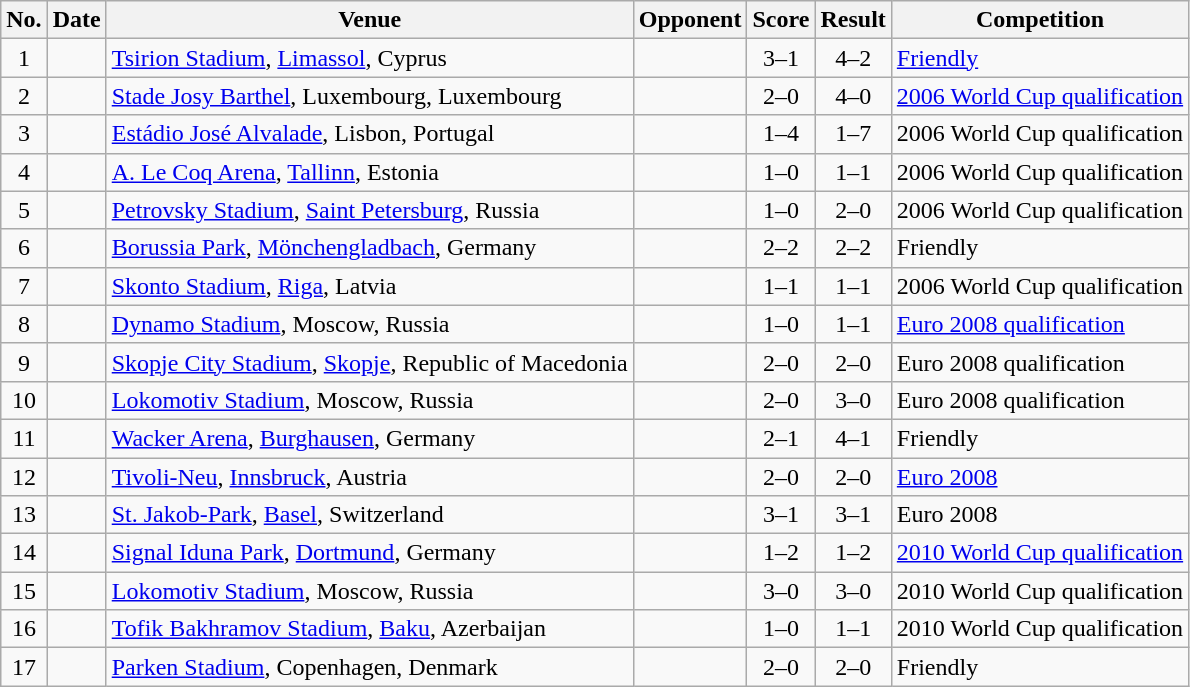<table class="wikitable sortable">
<tr>
<th scope="col">No.</th>
<th scope="col">Date</th>
<th scope="col">Venue</th>
<th scope="col">Opponent</th>
<th scope="col">Score</th>
<th scope="col">Result</th>
<th scope="col">Competition</th>
</tr>
<tr>
<td align="center">1</td>
<td></td>
<td><a href='#'>Tsirion Stadium</a>, <a href='#'>Limassol</a>, Cyprus</td>
<td></td>
<td align="center">3–1</td>
<td align="center">4–2</td>
<td><a href='#'>Friendly</a></td>
</tr>
<tr>
<td align="center">2</td>
<td></td>
<td><a href='#'>Stade Josy Barthel</a>, Luxembourg, Luxembourg</td>
<td></td>
<td align="center">2–0</td>
<td align="center">4–0</td>
<td><a href='#'>2006 World Cup qualification</a></td>
</tr>
<tr>
<td align="center">3</td>
<td></td>
<td><a href='#'>Estádio José Alvalade</a>, Lisbon, Portugal</td>
<td></td>
<td align="center">1–4</td>
<td align="center">1–7</td>
<td>2006 World Cup qualification</td>
</tr>
<tr>
<td align="center">4</td>
<td></td>
<td><a href='#'>A. Le Coq Arena</a>, <a href='#'>Tallinn</a>, Estonia</td>
<td></td>
<td align="center">1–0</td>
<td align="center">1–1</td>
<td>2006 World Cup qualification</td>
</tr>
<tr>
<td align="center">5</td>
<td></td>
<td><a href='#'>Petrovsky Stadium</a>, <a href='#'>Saint Petersburg</a>, Russia</td>
<td></td>
<td align="center">1–0</td>
<td align="center">2–0</td>
<td>2006 World Cup qualification</td>
</tr>
<tr>
<td align="center">6</td>
<td></td>
<td><a href='#'>Borussia Park</a>, <a href='#'>Mönchengladbach</a>, Germany</td>
<td></td>
<td align="center">2–2</td>
<td align="center">2–2</td>
<td>Friendly</td>
</tr>
<tr>
<td align="center">7</td>
<td></td>
<td><a href='#'>Skonto Stadium</a>, <a href='#'>Riga</a>, Latvia</td>
<td></td>
<td align="center">1–1</td>
<td align="center">1–1</td>
<td>2006 World Cup qualification</td>
</tr>
<tr>
<td align="center">8</td>
<td></td>
<td><a href='#'>Dynamo Stadium</a>, Moscow, Russia</td>
<td></td>
<td align="center">1–0</td>
<td align="center">1–1</td>
<td><a href='#'>Euro 2008 qualification</a></td>
</tr>
<tr>
<td align="center">9</td>
<td></td>
<td><a href='#'>Skopje City Stadium</a>, <a href='#'>Skopje</a>, Republic of Macedonia</td>
<td></td>
<td align="center">2–0</td>
<td align="center">2–0</td>
<td>Euro 2008 qualification</td>
</tr>
<tr>
<td align="center">10</td>
<td></td>
<td><a href='#'>Lokomotiv Stadium</a>, Moscow, Russia</td>
<td></td>
<td align="center">2–0</td>
<td align="center">3–0</td>
<td>Euro 2008 qualification</td>
</tr>
<tr>
<td align="center">11</td>
<td></td>
<td><a href='#'>Wacker Arena</a>, <a href='#'>Burghausen</a>, Germany</td>
<td></td>
<td align="center">2–1</td>
<td align="center">4–1</td>
<td>Friendly</td>
</tr>
<tr>
<td align="center">12</td>
<td></td>
<td><a href='#'>Tivoli-Neu</a>, <a href='#'>Innsbruck</a>, Austria</td>
<td></td>
<td align="center">2–0</td>
<td align="center">2–0</td>
<td><a href='#'>Euro 2008</a></td>
</tr>
<tr>
<td align="center">13</td>
<td></td>
<td><a href='#'>St. Jakob-Park</a>, <a href='#'>Basel</a>, Switzerland</td>
<td></td>
<td align="center">3–1</td>
<td align="center">3–1</td>
<td>Euro 2008</td>
</tr>
<tr>
<td align="center">14</td>
<td></td>
<td><a href='#'>Signal Iduna Park</a>, <a href='#'>Dortmund</a>, Germany</td>
<td></td>
<td align="center">1–2</td>
<td align="center">1–2</td>
<td><a href='#'>2010 World Cup qualification</a></td>
</tr>
<tr>
<td align="center">15</td>
<td></td>
<td><a href='#'>Lokomotiv Stadium</a>, Moscow, Russia</td>
<td></td>
<td align="center">3–0</td>
<td align="center">3–0</td>
<td>2010 World Cup qualification</td>
</tr>
<tr>
<td align="center">16</td>
<td></td>
<td><a href='#'>Tofik Bakhramov Stadium</a>, <a href='#'>Baku</a>, Azerbaijan</td>
<td></td>
<td align="center">1–0</td>
<td align="center">1–1</td>
<td>2010 World Cup qualification</td>
</tr>
<tr>
<td align="center">17</td>
<td></td>
<td><a href='#'>Parken Stadium</a>, Copenhagen, Denmark</td>
<td></td>
<td align="center">2–0</td>
<td align="center">2–0</td>
<td>Friendly</td>
</tr>
</table>
